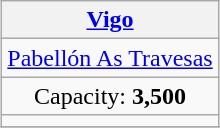<table class="wikitable" style="margin:1em auto; text-align:center">
<tr>
<th><a href='#'>Vigo</a></th>
</tr>
<tr>
<td><a href='#'>Pabellón As Travesas</a></td>
</tr>
<tr>
<td>Capacity: <strong>3,500</strong></td>
</tr>
<tr>
<td></td>
</tr>
<tr>
</tr>
</table>
